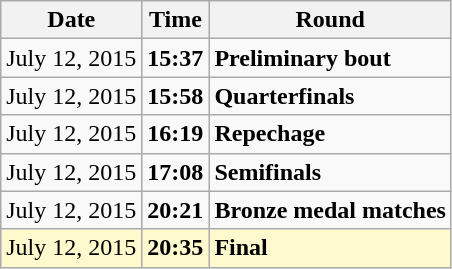<table class="wikitable">
<tr>
<th>Date</th>
<th>Time</th>
<th>Round</th>
</tr>
<tr>
<td>July 12, 2015</td>
<td><strong>15:37</strong></td>
<td><strong>Preliminary bout</strong></td>
</tr>
<tr>
<td>July 12, 2015</td>
<td><strong>15:58</strong></td>
<td><strong>Quarterfinals</strong></td>
</tr>
<tr>
<td>July 12, 2015</td>
<td><strong>16:19</strong></td>
<td><strong>Repechage</strong></td>
</tr>
<tr>
<td>July 12, 2015</td>
<td><strong>17:08</strong></td>
<td><strong>Semifinals</strong></td>
</tr>
<tr>
<td>July 12, 2015</td>
<td><strong>20:21</strong></td>
<td><strong>Bronze medal matches</strong></td>
</tr>
<tr style=background:lemonchiffon>
<td>July 12, 2015</td>
<td><strong>20:35</strong></td>
<td><strong>Final</strong></td>
</tr>
</table>
